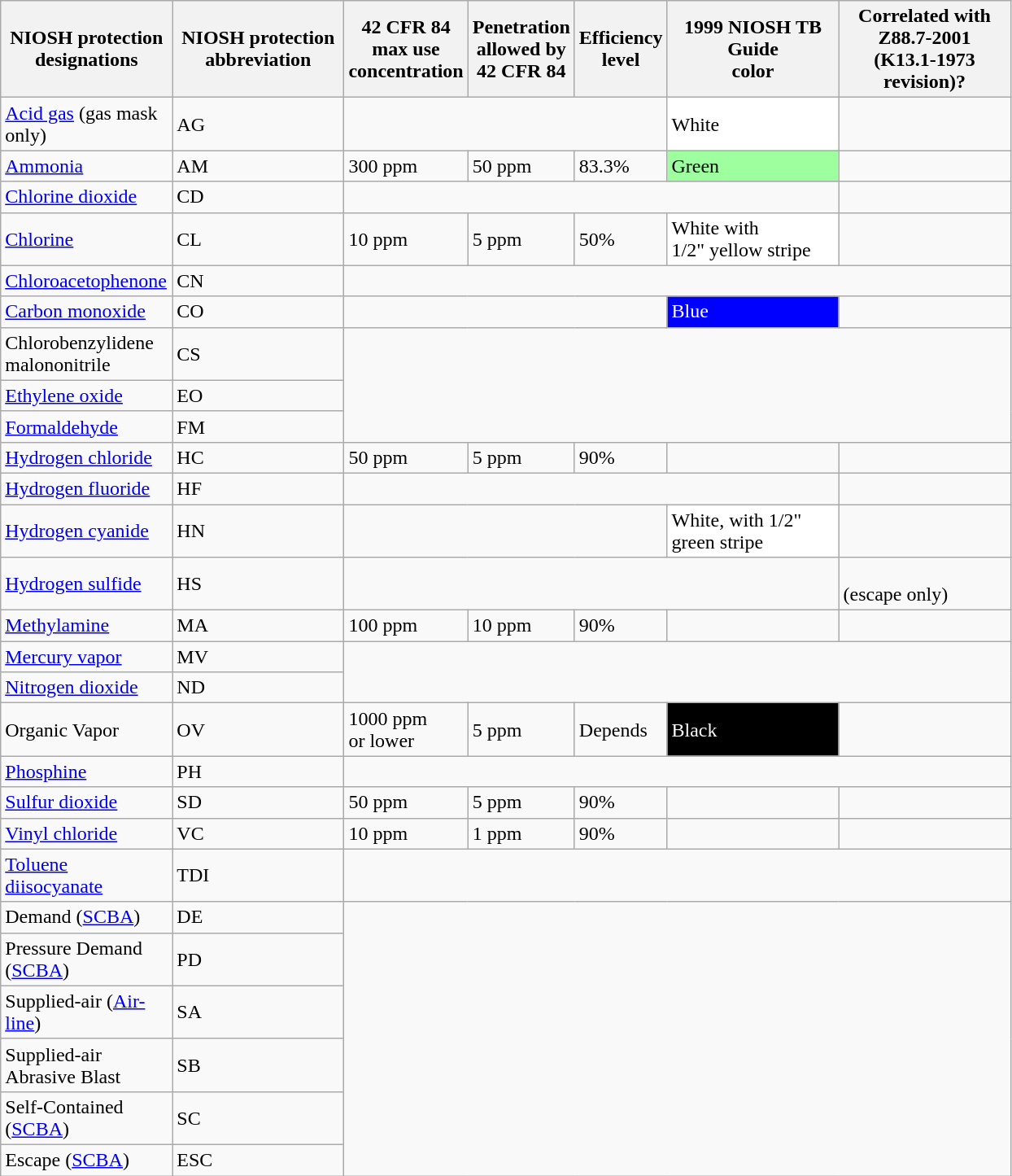<table class="wikitable sortable mw-collapsible sticky-header">
<tr>
<th style="width: 100pt;">NIOSH protection<br>designations</th>
<th style="width: 100pt;">NIOSH protection<br>abbreviation</th>
<th style="width: 50pt;">42 CFR 84 max use concentration</th>
<th style="width: 50pt;">Penetration allowed by 42 CFR 84</th>
<th style="width: 50pt;">Efficiency level</th>
<th style="width: 100pt;">1999 NIOSH TB Guide<br>color</th>
<th style="width: 100pt;">Correlated with Z88.7-2001<br>(K13.1-1973 revision)?</th>
</tr>
<tr>
<td><a href='#'>Acid gas</a> (gas mask only)</td>
<td>AG</td>
<td colspan="3"></td>
<td style="background: white">White</td>
<td></td>
</tr>
<tr>
<td><a href='#'>Ammonia</a></td>
<td>AM</td>
<td>300 ppm</td>
<td>50 ppm</td>
<td>83.3%</td>
<td style="background: #9EFF9E">Green</td>
<td></td>
</tr>
<tr>
<td><a href='#'>Chlorine dioxide</a></td>
<td>CD</td>
<td colspan="4"></td>
<td></td>
</tr>
<tr>
<td><a href='#'>Chlorine</a></td>
<td>CL</td>
<td>10 ppm</td>
<td>5 ppm</td>
<td>50%</td>
<td style="background: white">White with<br>1/2" yellow stripe</td>
<td></td>
</tr>
<tr>
<td><a href='#'>Chloroacetophenone</a></td>
<td>CN</td>
<td colspan="5"></td>
</tr>
<tr>
<td><a href='#'>Carbon monoxide</a></td>
<td>CO</td>
<td colspan="3"></td>
<td style="background: blue; color: white">Blue</td>
<td></td>
</tr>
<tr>
<td>Chlorobenzylidene malononitrile</td>
<td>CS</td>
<td colspan="5" rowspan="3"></td>
</tr>
<tr>
<td><a href='#'>Ethylene oxide</a></td>
<td>EO</td>
</tr>
<tr>
<td><a href='#'>Formaldehyde</a></td>
<td>FM</td>
</tr>
<tr>
<td><a href='#'>Hydrogen chloride</a></td>
<td>HC</td>
<td>50 ppm</td>
<td>5 ppm</td>
<td>90%</td>
<td></td>
<td></td>
</tr>
<tr>
<td><a href='#'>Hydrogen fluoride</a></td>
<td>HF</td>
<td colspan="4"></td>
<td></td>
</tr>
<tr>
<td><a href='#'>Hydrogen cyanide</a></td>
<td>HN</td>
<td colspan="3"></td>
<td style="background: white">White, with 1/2" green stripe</td>
<td></td>
</tr>
<tr>
<td><a href='#'>Hydrogen sulfide</a></td>
<td>HS</td>
<td colspan="4"></td>
<td><br>(escape only)</td>
</tr>
<tr>
<td><a href='#'>Methylamine</a></td>
<td>MA</td>
<td>100 ppm</td>
<td>10 ppm</td>
<td>90%</td>
<td></td>
<td></td>
</tr>
<tr>
<td><a href='#'>Mercury vapor</a></td>
<td>MV</td>
<td colspan="5" rowspan="2"></td>
</tr>
<tr>
<td><a href='#'>Nitrogen dioxide</a></td>
<td>ND</td>
</tr>
<tr>
<td>Organic Vapor</td>
<td>OV</td>
<td>1000 ppm<br>or lower</td>
<td>5 ppm</td>
<td>Depends</td>
<td style="background: black; color: white">Black</td>
<td></td>
</tr>
<tr>
<td><a href='#'>Phosphine</a></td>
<td>PH</td>
<td colspan="5"></td>
</tr>
<tr>
<td><a href='#'>Sulfur dioxide</a></td>
<td>SD</td>
<td>50 ppm</td>
<td>5 ppm</td>
<td>90%</td>
<td></td>
<td></td>
</tr>
<tr>
<td><a href='#'>Vinyl chloride</a></td>
<td>VC</td>
<td>10 ppm</td>
<td>1 ppm</td>
<td>90%</td>
<td></td>
<td></td>
</tr>
<tr>
<td><a href='#'>Toluene diisocyanate</a></td>
<td>TDI</td>
<td colspan="5"></td>
</tr>
<tr>
<td>Demand (<a href='#'>SCBA</a>)</td>
<td>DE</td>
<td colspan="5" rowspan="6"></td>
</tr>
<tr>
<td>Pressure Demand<br>(<a href='#'>SCBA</a>)</td>
<td>PD</td>
</tr>
<tr>
<td>Supplied-air (<a href='#'>Air-line</a>)</td>
<td>SA</td>
</tr>
<tr>
<td>Supplied-air Abrasive Blast</td>
<td>SB</td>
</tr>
<tr>
<td>Self-Contained<br>(<a href='#'>SCBA</a>)</td>
<td>SC</td>
</tr>
<tr>
<td>Escape (<a href='#'>SCBA</a>)</td>
<td>ESC</td>
</tr>
</table>
